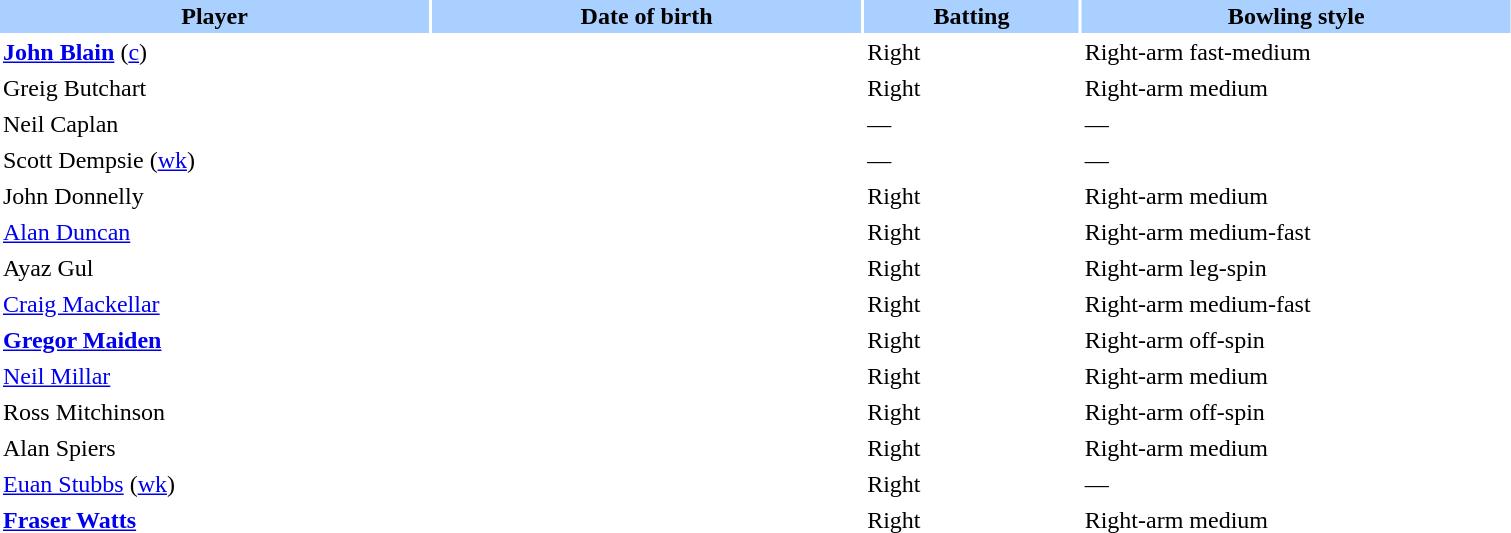<table class="sortable" style="width:80%;" border="0" cellspacing="2" cellpadding="2">
<tr style="background:#aad0ff;">
<th width=20%>Player</th>
<th width=20%>Date of birth</th>
<th width=10%>Batting</th>
<th width=20%>Bowling style</th>
</tr>
<tr>
<td><strong><a href='#'>John Blain</a></strong> (<a href='#'>c</a>)</td>
<td></td>
<td>Right</td>
<td>Right-arm fast-medium</td>
</tr>
<tr>
<td>Greig Butchart</td>
<td></td>
<td>Right</td>
<td>Right-arm medium</td>
</tr>
<tr>
<td>Neil Caplan</td>
<td></td>
<td>—</td>
<td>—</td>
</tr>
<tr>
<td>Scott Dempsie (<a href='#'>wk</a>)</td>
<td></td>
<td>—</td>
<td>—</td>
</tr>
<tr>
<td>John Donnelly</td>
<td></td>
<td>Right</td>
<td>Right-arm medium</td>
</tr>
<tr>
<td><a href='#'>Alan Duncan</a></td>
<td></td>
<td>Right</td>
<td>Right-arm medium-fast</td>
</tr>
<tr>
<td>Ayaz Gul</td>
<td></td>
<td>Right</td>
<td>Right-arm leg-spin</td>
</tr>
<tr>
<td><a href='#'>Craig Mackellar</a></td>
<td></td>
<td>Right</td>
<td>Right-arm medium-fast</td>
</tr>
<tr>
<td><strong><a href='#'>Gregor Maiden</a></strong></td>
<td></td>
<td>Right</td>
<td>Right-arm off-spin</td>
</tr>
<tr>
<td><a href='#'>Neil Millar</a></td>
<td></td>
<td>Right</td>
<td>Right-arm medium</td>
</tr>
<tr>
<td>Ross Mitchinson</td>
<td></td>
<td>Right</td>
<td>Right-arm off-spin</td>
</tr>
<tr>
<td>Alan Spiers</td>
<td></td>
<td>Right</td>
<td>Right-arm medium</td>
</tr>
<tr>
<td><a href='#'>Euan Stubbs</a> (<a href='#'>wk</a>)</td>
<td></td>
<td>Right</td>
<td>—</td>
</tr>
<tr>
<td><strong><a href='#'>Fraser Watts</a></strong></td>
<td></td>
<td>Right</td>
<td>Right-arm medium</td>
</tr>
</table>
